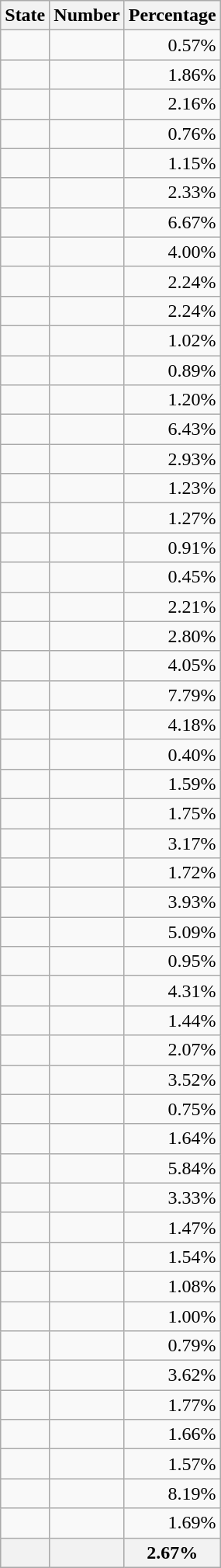<table class="wikitable sortable">
<tr>
<th style="text-align:center">State</th>
<th style="text-align:center">Number</th>
<th style="text-align:center">Percentage</th>
</tr>
<tr>
<td border = "1"></td>
<td align="right"></td>
<td align="right">0.57%</td>
</tr>
<tr>
<td border = "1"></td>
<td align="right"></td>
<td align="right">1.86%</td>
</tr>
<tr>
<td border = "1"></td>
<td align="right"></td>
<td align="right">2.16%</td>
</tr>
<tr>
<td border = "1"></td>
<td align="right"></td>
<td align="right">0.76%</td>
</tr>
<tr>
<td border = "1"></td>
<td align="right"></td>
<td align="right">1.15%</td>
</tr>
<tr>
<td border = "1"></td>
<td align="right"></td>
<td align="right">2.33%</td>
</tr>
<tr>
<td border = "1"></td>
<td align="right"></td>
<td align="right">6.67%</td>
</tr>
<tr>
<td border = "1"></td>
<td align="right"></td>
<td align="right">4.00%</td>
</tr>
<tr>
<td border = "1"></td>
<td align="right"></td>
<td align="right">2.24%</td>
</tr>
<tr>
<td border = "1"></td>
<td align="right"></td>
<td align="right">2.24%</td>
</tr>
<tr>
<td border = "1"></td>
<td align="right"></td>
<td align="right">1.02%</td>
</tr>
<tr>
<td border = "1"></td>
<td align="right"></td>
<td align="right">0.89%</td>
</tr>
<tr>
<td border = "1"></td>
<td align="right"></td>
<td align="right">1.20%</td>
</tr>
<tr>
<td border = "1"></td>
<td align="right"></td>
<td align="right">6.43%</td>
</tr>
<tr>
<td border = "1"></td>
<td align="right"></td>
<td align="right">2.93%</td>
</tr>
<tr>
<td border = "1"></td>
<td align="right"></td>
<td align="right">1.23%</td>
</tr>
<tr>
<td border = "1"></td>
<td align="right"></td>
<td align="right">1.27%</td>
</tr>
<tr>
<td border = "1"></td>
<td align="right"></td>
<td align="right">0.91%</td>
</tr>
<tr>
<td border = "1"></td>
<td align="right"></td>
<td align="right">0.45%</td>
</tr>
<tr>
<td border = "1"></td>
<td align="right"></td>
<td align="right">2.21%</td>
</tr>
<tr>
<td border = "1"></td>
<td align="right"></td>
<td align="right">2.80%</td>
</tr>
<tr>
<td border = "1"></td>
<td align="right"></td>
<td align="right">4.05%</td>
</tr>
<tr>
<td border = "1"></td>
<td align="right"></td>
<td align="right">7.79%</td>
</tr>
<tr>
<td border = "1"></td>
<td align="right"></td>
<td align="right">4.18%</td>
</tr>
<tr>
<td border = "1"></td>
<td align="right"></td>
<td align="right">0.40%</td>
</tr>
<tr>
<td border = "1"></td>
<td align="right"></td>
<td align="right">1.59%</td>
</tr>
<tr>
<td border = "1"></td>
<td align="right"></td>
<td align="right">1.75%</td>
</tr>
<tr>
<td border = "1"></td>
<td align="right"></td>
<td align="right">3.17%</td>
</tr>
<tr>
<td border = "1"></td>
<td align="right"></td>
<td align="right">1.72%</td>
</tr>
<tr>
<td border = "1"></td>
<td align="right"></td>
<td align="right">3.93%</td>
</tr>
<tr>
<td border = "1"></td>
<td align="right"></td>
<td align="right">5.09%</td>
</tr>
<tr>
<td border = "1"></td>
<td align="right"></td>
<td align="right">0.95%</td>
</tr>
<tr>
<td border = "1"></td>
<td align="right"></td>
<td align="right">4.31%</td>
</tr>
<tr>
<td border = "1"></td>
<td align="right"></td>
<td align="right">1.44%</td>
</tr>
<tr>
<td border = "1"></td>
<td align="right"></td>
<td align="right">2.07%</td>
</tr>
<tr>
<td border = "1"></td>
<td align="right"></td>
<td align="right">3.52%</td>
</tr>
<tr>
<td border = "1"></td>
<td align="right"></td>
<td align="right">0.75%</td>
</tr>
<tr>
<td border = "1"></td>
<td align="right"></td>
<td align="right">1.64%</td>
</tr>
<tr>
<td border = "1"></td>
<td align="right"></td>
<td align="right">5.84%</td>
</tr>
<tr>
<td border = "1"></td>
<td align="right"></td>
<td align="right">3.33%</td>
</tr>
<tr>
<td border = "1"></td>
<td align="right"></td>
<td align="right">1.47%</td>
</tr>
<tr>
<td border = "1"></td>
<td align="right"></td>
<td align="right">1.54%</td>
</tr>
<tr>
<td border = "1"></td>
<td align="right"></td>
<td align="right">1.08%</td>
</tr>
<tr>
<td border = "1"></td>
<td align="right"></td>
<td align="right">1.00%</td>
</tr>
<tr>
<td border = "1"></td>
<td align="right"></td>
<td align="right">0.79%</td>
</tr>
<tr>
<td border = "1"></td>
<td align="right"></td>
<td align="right">3.62%</td>
</tr>
<tr>
<td border = "1"></td>
<td align="right"></td>
<td align="right">1.77%</td>
</tr>
<tr>
<td border = "1"></td>
<td align="right"></td>
<td align="right">1.66%</td>
</tr>
<tr>
<td border = "1"></td>
<td align="right"></td>
<td align="right">1.57%</td>
</tr>
<tr>
<td border = "1"></td>
<td align="right"></td>
<td align="right">8.19%</td>
</tr>
<tr>
<td border = "1"></td>
<td align="right"></td>
<td align="right">1.69%</td>
</tr>
<tr class="sortbottom" bgcolor="lightgrey">
<th border = "1"></th>
<th align="right"></th>
<th align="right">2.67%</th>
</tr>
</table>
